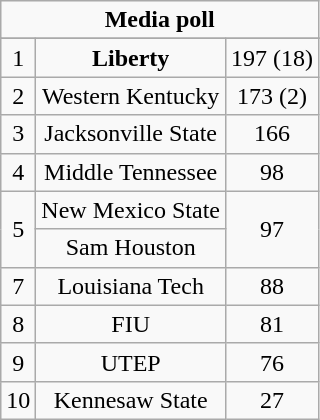<table class="wikitable">
<tr align="center">
<td align="center" Colspan="3"><strong>Media poll</strong></td>
</tr>
<tr align="center">
</tr>
<tr align="center">
<td>1</td>
<td><strong>Liberty</strong></td>
<td>197 (18)</td>
</tr>
<tr align="center">
<td>2</td>
<td>Western Kentucky</td>
<td>173 (2)</td>
</tr>
<tr align="center">
<td>3</td>
<td>Jacksonville State</td>
<td>166</td>
</tr>
<tr align="center">
<td>4</td>
<td>Middle Tennessee</td>
<td>98</td>
</tr>
<tr align="center">
<td rowspan="2">5</td>
<td>New Mexico State</td>
<td rowspan="2">97</td>
</tr>
<tr align="center">
<td>Sam Houston</td>
</tr>
<tr align="center">
<td>7</td>
<td>Louisiana Tech</td>
<td>88</td>
</tr>
<tr align="center">
<td>8</td>
<td>FIU</td>
<td>81</td>
</tr>
<tr align="center">
<td>9</td>
<td>UTEP</td>
<td>76</td>
</tr>
<tr align="center">
<td>10</td>
<td>Kennesaw State</td>
<td>27</td>
</tr>
</table>
